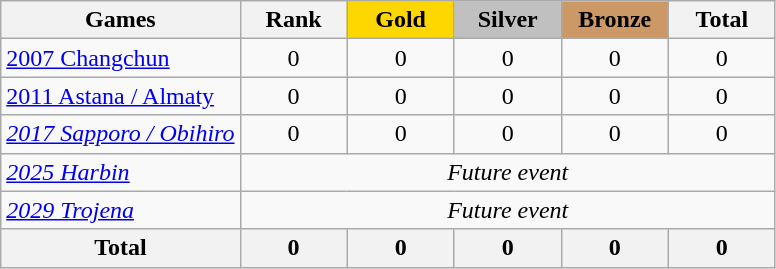<table class="wikitable sortable" style="margin-top:0em; text-align:center; font-size:100%;">
<tr>
<th>Games</th>
<th style="width:4em;">Rank</th>
<th style="background:gold; width:4em;"><strong>Gold</strong></th>
<th style="background:silver; width:4em;"><strong>Silver</strong></th>
<th style="background:#cc9966; width:4em;"><strong>Bronze</strong></th>
<th style="width:4em;">Total</th>
</tr>
<tr>
<td align=left><a href='#'>2007 Changchun</a></td>
<td>0</td>
<td>0</td>
<td>0</td>
<td>0</td>
<td>0</td>
</tr>
<tr>
<td align=left><a href='#'>2011 Astana / Almaty</a></td>
<td>0</td>
<td>0</td>
<td>0</td>
<td>0</td>
<td>0</td>
</tr>
<tr>
<td align=left><em><a href='#'>2017 Sapporo / Obihiro</a></em></td>
<td>0</td>
<td>0</td>
<td>0</td>
<td>0</td>
<td>0</td>
</tr>
<tr>
<td align=left><em><a href='#'>2025 Harbin</a></em></td>
<td colspan=5><em>Future event</em></td>
</tr>
<tr>
<td align=left><em><a href='#'>2029 Trojena</a></em></td>
<td colspan=5><em>Future event</em></td>
</tr>
<tr>
<th>Total</th>
<th>0</th>
<th>0</th>
<th>0</th>
<th>0</th>
<th>0</th>
</tr>
</table>
